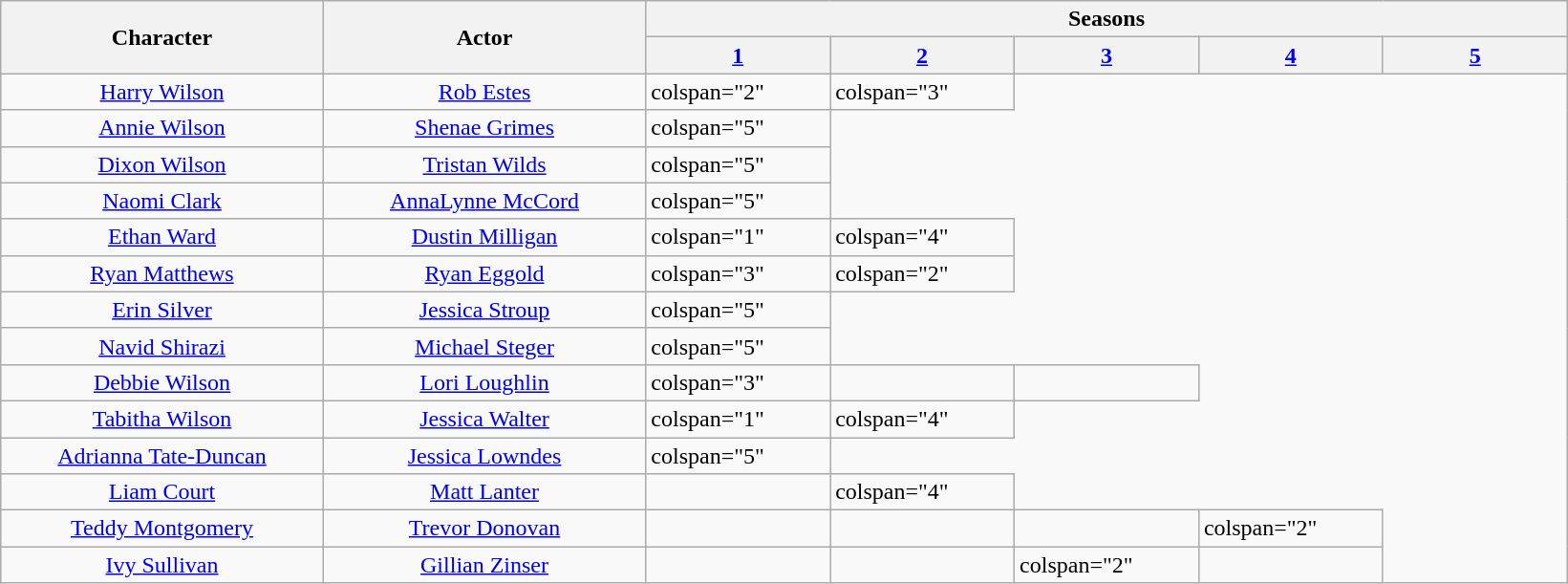<table class="wikitable plainrowheaders">
<tr>
<th scope="col" rowspan="2" style="width:14%;">Character</th>
<th scope="col" rowspan="2" style="width:14%;">Actor</th>
<th scope="col" colspan="9">Seasons</th>
</tr>
<tr>
<th scope="col" style="width:8%;"><a href='#'>1</a></th>
<th scope="col" style="width:8%;"><a href='#'>2</a></th>
<th scope="col" style="width:8%;"><a href='#'>3</a></th>
<th scope="col" style="width:8%;"><a href='#'>4</a></th>
<th scope="col" style="width:8%;"><a href='#'>5</a></th>
</tr>
<tr>
<td style="text-align:center;"><a href='#'>Harry Wilson</a></td>
<td style="text-align:center;"><a href='#'>Rob Estes</a></td>
<td>colspan="2" </td>
<td>colspan="3" </td>
</tr>
<tr>
<td style="text-align:center;"><a href='#'>Annie Wilson</a></td>
<td style="text-align:center;"><a href='#'>Shenae Grimes</a></td>
<td>colspan="5" </td>
</tr>
<tr>
<td style="text-align:center;"><a href='#'>Dixon Wilson</a></td>
<td style="text-align:center;"><a href='#'>Tristan Wilds</a></td>
<td>colspan="5" </td>
</tr>
<tr>
<td style="text-align:center;"><a href='#'>Naomi Clark</a></td>
<td style="text-align:center;"><a href='#'>AnnaLynne McCord</a></td>
<td>colspan="5" </td>
</tr>
<tr>
<td style="text-align:center;"><a href='#'>Ethan Ward</a></td>
<td style="text-align:center;"><a href='#'>Dustin Milligan</a></td>
<td>colspan="1" </td>
<td>colspan="4" </td>
</tr>
<tr>
<td style="text-align:center;"><a href='#'>Ryan Matthews</a></td>
<td style="text-align:center;"><a href='#'>Ryan Eggold</a></td>
<td>colspan="3" </td>
<td>colspan="2" </td>
</tr>
<tr>
<td style="text-align:center;"><a href='#'>Erin Silver</a></td>
<td style="text-align:center;"><a href='#'>Jessica Stroup</a></td>
<td>colspan="5" </td>
</tr>
<tr>
<td style="text-align:center;"><a href='#'>Navid Shirazi</a></td>
<td style="text-align:center;"><a href='#'>Michael Steger</a></td>
<td>colspan="5" </td>
</tr>
<tr>
<td style="text-align:center;"><a href='#'>Debbie Wilson</a></td>
<td style="text-align:center;"><a href='#'>Lori Loughlin</a></td>
<td>colspan="3" </td>
<td></td>
<td></td>
</tr>
<tr>
<td style="text-align:center;"><a href='#'>Tabitha Wilson</a></td>
<td style="text-align:center;"><a href='#'>Jessica Walter</a></td>
<td>colspan="1" </td>
<td>colspan="4" </td>
</tr>
<tr>
<td style="text-align:center;"><a href='#'>Adrianna Tate-Duncan</a></td>
<td style="text-align:center;"><a href='#'>Jessica Lowndes</a></td>
<td>colspan="5" </td>
</tr>
<tr>
<td style="text-align:center;"><a href='#'>Liam Court</a></td>
<td style="text-align:center;"><a href='#'>Matt Lanter</a></td>
<td></td>
<td>colspan="4" </td>
</tr>
<tr>
<td style="text-align:center;"><a href='#'>Teddy Montgomery</a></td>
<td style="text-align:center;"><a href='#'>Trevor Donovan</a></td>
<td></td>
<td></td>
<td></td>
<td>colspan="2" </td>
</tr>
<tr>
<td style="text-align:center;"><a href='#'>Ivy Sullivan</a></td>
<td style="text-align:center;"><a href='#'>Gillian Zinser</a></td>
<td></td>
<td></td>
<td>colspan="2" </td>
<td></td>
</tr>
</table>
